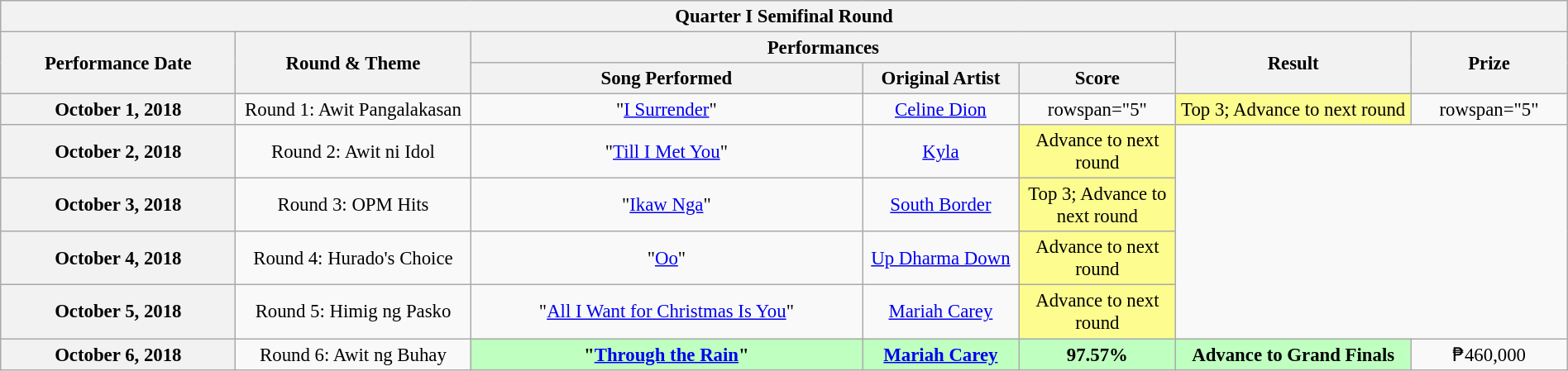<table class="wikitable mw-collapsible mw-collapsed" style="text-align:center;width:100%;font-size:95%;">
<tr>
<th colspan="7">Quarter I Semifinal Round</th>
</tr>
<tr>
<th rowspan="2" width=15%>Performance Date</th>
<th rowspan="2" width=15%>Round & Theme</th>
<th colspan="3">Performances</th>
<th rowspan="2" width=15%>Result</th>
<th rowspan="2" width=10%>Prize</th>
</tr>
<tr>
<th width=25%>Song Performed</th>
<th width=10%>Original Artist</th>
<th width=10%>Score</th>
</tr>
<tr>
<th>October 1, 2018</th>
<td>Round 1: Awit Pangalakasan</td>
<td>"<a href='#'>I Surrender</a>"</td>
<td><a href='#'>Celine Dion</a></td>
<td>rowspan="5" </td>
<td style="background-color:#FDFC8F">Top 3; Advance to next round</td>
<td>rowspan="5" </td>
</tr>
<tr>
<th>October 2, 2018</th>
<td>Round 2: Awit ni Idol</td>
<td>"<a href='#'>Till I Met You</a>"</td>
<td><a href='#'>Kyla</a></td>
<td style="background-color:#FDFC8F">Advance to next round</td>
</tr>
<tr>
<th>October 3, 2018</th>
<td>Round 3: OPM Hits</td>
<td>"<a href='#'>Ikaw Nga</a>"</td>
<td><a href='#'>South Border</a></td>
<td style="background-color:#FDFC8F">Top 3; Advance to next round</td>
</tr>
<tr>
<th>October 4, 2018</th>
<td>Round 4: Hurado's Choice</td>
<td>"<a href='#'>Oo</a>"</td>
<td><a href='#'>Up Dharma Down</a></td>
<td style="background-color:#FDFC8F">Advance to next round</td>
</tr>
<tr>
<th>October 5, 2018</th>
<td>Round 5: Himig ng Pasko</td>
<td>"<a href='#'>All I Want for Christmas Is You</a>"</td>
<td><a href='#'>Mariah Carey</a></td>
<td style="background-color:#FDFC8F">Advance to next round</td>
</tr>
<tr>
<th>October 6, 2018</th>
<td>Round 6: Awit ng Buhay</td>
<td style="background-color:#BFFFC0"><strong>"<a href='#'>Through the Rain</a>"</strong></td>
<td style="background-color:#BFFFC0"><strong><a href='#'>Mariah Carey</a></strong></td>
<td style="background-color:#BFFFC0"><strong>97.57%</strong></td>
<td style="background-color:#BFFFC0"><strong>Advance to Grand Finals</strong></td>
<td>₱460,000</td>
</tr>
</table>
